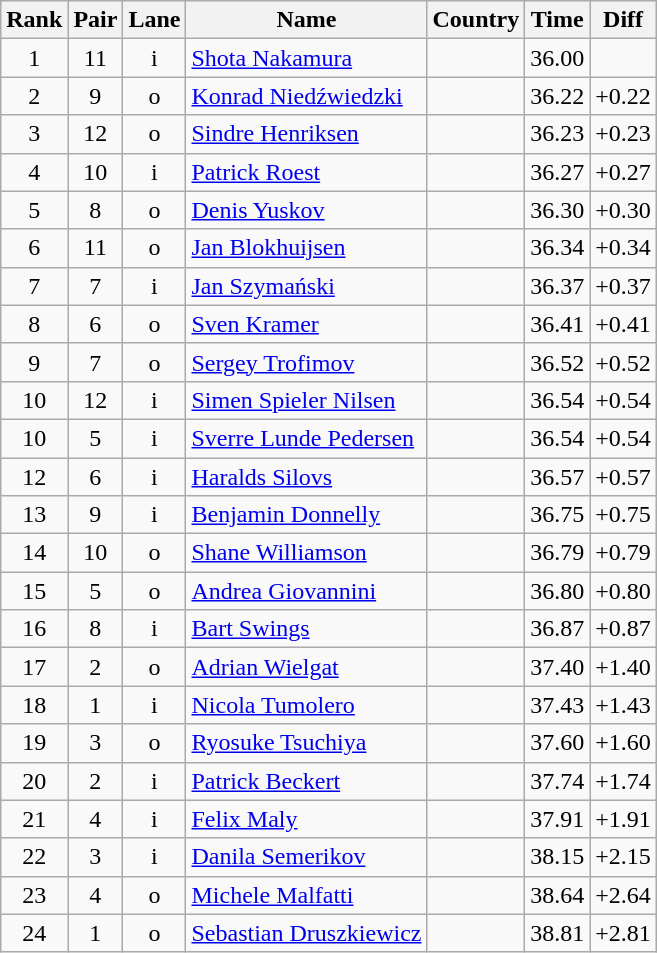<table class="wikitable sortable" style="text-align:center">
<tr>
<th>Rank</th>
<th>Pair</th>
<th>Lane</th>
<th>Name</th>
<th>Country</th>
<th>Time</th>
<th>Diff</th>
</tr>
<tr>
<td>1</td>
<td>11</td>
<td>i</td>
<td align=left><a href='#'>Shota Nakamura</a></td>
<td align=left></td>
<td>36.00</td>
<td></td>
</tr>
<tr>
<td>2</td>
<td>9</td>
<td>o</td>
<td align=left><a href='#'>Konrad Niedźwiedzki</a></td>
<td align=left></td>
<td>36.22</td>
<td>+0.22</td>
</tr>
<tr>
<td>3</td>
<td>12</td>
<td>o</td>
<td align=left><a href='#'>Sindre Henriksen</a></td>
<td align=left></td>
<td>36.23</td>
<td>+0.23</td>
</tr>
<tr>
<td>4</td>
<td>10</td>
<td>i</td>
<td align=left><a href='#'>Patrick Roest</a></td>
<td align=left></td>
<td>36.27</td>
<td>+0.27</td>
</tr>
<tr>
<td>5</td>
<td>8</td>
<td>o</td>
<td align=left><a href='#'>Denis Yuskov</a></td>
<td align=left></td>
<td>36.30</td>
<td>+0.30</td>
</tr>
<tr>
<td>6</td>
<td>11</td>
<td>o</td>
<td align=left><a href='#'>Jan Blokhuijsen</a></td>
<td align=left></td>
<td>36.34</td>
<td>+0.34</td>
</tr>
<tr>
<td>7</td>
<td>7</td>
<td>i</td>
<td align=left><a href='#'>Jan Szymański</a></td>
<td align=left></td>
<td>36.37</td>
<td>+0.37</td>
</tr>
<tr>
<td>8</td>
<td>6</td>
<td>o</td>
<td align=left><a href='#'>Sven Kramer</a></td>
<td align=left></td>
<td>36.41</td>
<td>+0.41</td>
</tr>
<tr>
<td>9</td>
<td>7</td>
<td>o</td>
<td align=left><a href='#'>Sergey Trofimov</a></td>
<td align=left></td>
<td>36.52</td>
<td>+0.52</td>
</tr>
<tr>
<td>10</td>
<td>12</td>
<td>i</td>
<td align=left><a href='#'>Simen Spieler Nilsen</a></td>
<td align=left></td>
<td>36.54</td>
<td>+0.54</td>
</tr>
<tr>
<td>10</td>
<td>5</td>
<td>i</td>
<td align=left><a href='#'>Sverre Lunde Pedersen</a></td>
<td align=left></td>
<td>36.54</td>
<td>+0.54</td>
</tr>
<tr>
<td>12</td>
<td>6</td>
<td>i</td>
<td align=left><a href='#'>Haralds Silovs</a></td>
<td align=left></td>
<td>36.57</td>
<td>+0.57</td>
</tr>
<tr>
<td>13</td>
<td>9</td>
<td>i</td>
<td align=left><a href='#'>Benjamin Donnelly</a></td>
<td align=left></td>
<td>36.75</td>
<td>+0.75</td>
</tr>
<tr>
<td>14</td>
<td>10</td>
<td>o</td>
<td align=left><a href='#'>Shane Williamson</a></td>
<td align=left></td>
<td>36.79</td>
<td>+0.79</td>
</tr>
<tr>
<td>15</td>
<td>5</td>
<td>o</td>
<td align=left><a href='#'>Andrea Giovannini</a></td>
<td align=left></td>
<td>36.80</td>
<td>+0.80</td>
</tr>
<tr>
<td>16</td>
<td>8</td>
<td>i</td>
<td align=left><a href='#'>Bart Swings</a></td>
<td align=left></td>
<td>36.87</td>
<td>+0.87</td>
</tr>
<tr>
<td>17</td>
<td>2</td>
<td>o</td>
<td align=left><a href='#'>Adrian Wielgat</a></td>
<td align=left></td>
<td>37.40</td>
<td>+1.40</td>
</tr>
<tr>
<td>18</td>
<td>1</td>
<td>i</td>
<td align=left><a href='#'>Nicola Tumolero</a></td>
<td align=left></td>
<td>37.43</td>
<td>+1.43</td>
</tr>
<tr>
<td>19</td>
<td>3</td>
<td>o</td>
<td align=left><a href='#'>Ryosuke Tsuchiya</a></td>
<td align=left></td>
<td>37.60</td>
<td>+1.60</td>
</tr>
<tr>
<td>20</td>
<td>2</td>
<td>i</td>
<td align=left><a href='#'>Patrick Beckert</a></td>
<td align=left></td>
<td>37.74</td>
<td>+1.74</td>
</tr>
<tr>
<td>21</td>
<td>4</td>
<td>i</td>
<td align=left><a href='#'>Felix Maly</a></td>
<td align=left></td>
<td>37.91</td>
<td>+1.91</td>
</tr>
<tr>
<td>22</td>
<td>3</td>
<td>i</td>
<td align=left><a href='#'>Danila Semerikov</a></td>
<td align=left></td>
<td>38.15</td>
<td>+2.15</td>
</tr>
<tr>
<td>23</td>
<td>4</td>
<td>o</td>
<td align=left><a href='#'>Michele Malfatti</a></td>
<td align=left></td>
<td>38.64</td>
<td>+2.64</td>
</tr>
<tr>
<td>24</td>
<td>1</td>
<td>o</td>
<td align=left><a href='#'>Sebastian Druszkiewicz</a></td>
<td align=left></td>
<td>38.81</td>
<td>+2.81</td>
</tr>
</table>
